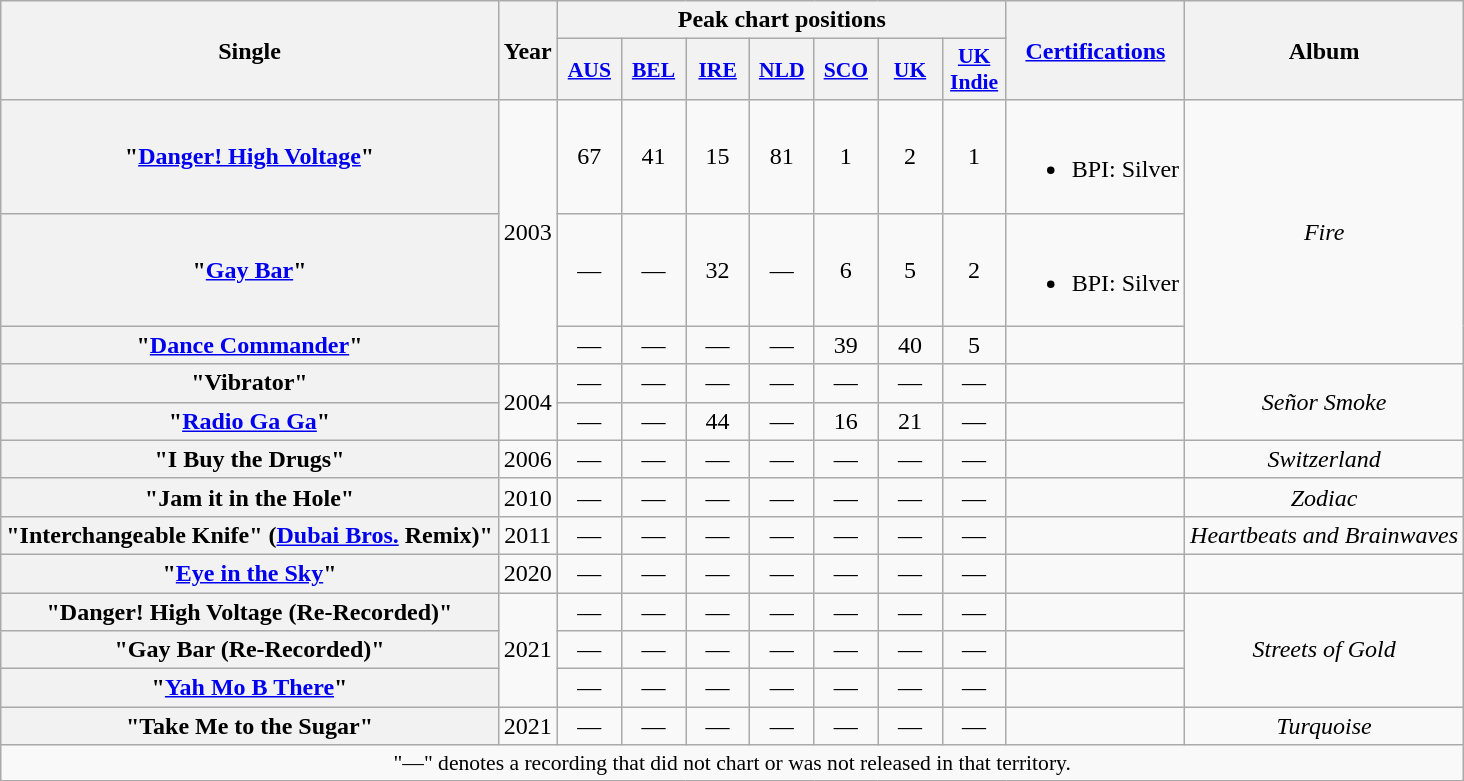<table class="wikitable plainrowheaders" style="text-align:center;">
<tr>
<th scope="col" rowspan="2">Single</th>
<th scope="col" rowspan="2">Year</th>
<th scope="col" colspan="7">Peak chart positions</th>
<th scope="col" rowspan="2"><a href='#'>Certifications</a></th>
<th scope="col" rowspan="2">Album</th>
</tr>
<tr>
<th scope="col" style="width:2.5em;font-size:90%;"><a href='#'>AUS</a><br></th>
<th scope="col" style="width:2.5em;font-size:90%;"><a href='#'>BEL</a><br></th>
<th scope="col" style="width:2.5em;font-size:90%;"><a href='#'>IRE</a><br></th>
<th scope="col" style="width:2.5em;font-size:90%;"><a href='#'>NLD</a><br></th>
<th scope="col" style="width:2.5em;font-size:90%;"><a href='#'>SCO</a><br></th>
<th scope="col" style="width:2.5em;font-size:90%;"><a href='#'>UK</a><br></th>
<th scope="col" style="width:2.5em;font-size:90%;"><a href='#'>UK<br>Indie</a><br></th>
</tr>
<tr>
<th scope="row">"<a href='#'>Danger! High Voltage</a>"</th>
<td rowspan=3>2003</td>
<td>67</td>
<td>41</td>
<td>15</td>
<td>81</td>
<td>1</td>
<td>2</td>
<td>1</td>
<td><br><ul><li>BPI: Silver</li></ul></td>
<td rowspan="3"><em>Fire</em></td>
</tr>
<tr>
<th scope="row">"<a href='#'>Gay Bar</a>"</th>
<td>—</td>
<td>—</td>
<td>32</td>
<td>—</td>
<td>6</td>
<td>5</td>
<td>2</td>
<td><br><ul><li>BPI: Silver</li></ul></td>
</tr>
<tr>
<th scope="row">"<a href='#'>Dance Commander</a>"</th>
<td>—</td>
<td>—</td>
<td>—</td>
<td>—</td>
<td>39</td>
<td>40</td>
<td>5</td>
<td></td>
</tr>
<tr>
<th scope="row">"Vibrator"</th>
<td rowspan=2>2004</td>
<td>—</td>
<td>—</td>
<td>—</td>
<td>—</td>
<td>—</td>
<td>—</td>
<td>—</td>
<td></td>
<td rowspan="2"><em>Señor Smoke</em></td>
</tr>
<tr>
<th scope="row">"<a href='#'>Radio Ga Ga</a>"</th>
<td>—</td>
<td>—</td>
<td>44</td>
<td>—</td>
<td>16</td>
<td>21</td>
<td>—</td>
<td></td>
</tr>
<tr>
<th scope="row">"I Buy the Drugs"</th>
<td rowspan=1>2006</td>
<td>—</td>
<td>—</td>
<td>—</td>
<td>—</td>
<td>—</td>
<td>—</td>
<td>—</td>
<td></td>
<td rowspan="1"><em>Switzerland</em></td>
</tr>
<tr>
<th scope="row">"Jam it in the Hole"</th>
<td rowspan=1>2010</td>
<td>—</td>
<td>—</td>
<td>—</td>
<td>—</td>
<td>—</td>
<td>—</td>
<td>—</td>
<td></td>
<td rowspan="1"><em>Zodiac</em></td>
</tr>
<tr>
<th scope="row">"Interchangeable Knife" (<a href='#'>Dubai Bros.</a> Remix)"</th>
<td rowspan=1>2011</td>
<td>—</td>
<td>—</td>
<td>—</td>
<td>—</td>
<td>—</td>
<td>—</td>
<td>—</td>
<td></td>
<td rowspan="1"><em>Heartbeats and Brainwaves</em></td>
</tr>
<tr>
<th scope="row">"<a href='#'>Eye in the Sky</a>"</th>
<td rowspan=1>2020</td>
<td>—</td>
<td>—</td>
<td>—</td>
<td>—</td>
<td>—</td>
<td>—</td>
<td>—</td>
<td></td>
<td></td>
</tr>
<tr>
<th scope="row">"Danger! High Voltage (Re-Recorded)"</th>
<td rowspan=3>2021</td>
<td>—</td>
<td>—</td>
<td>—</td>
<td>—</td>
<td>—</td>
<td>—</td>
<td>—</td>
<td></td>
<td rowspan="3"><em>Streets of Gold</em></td>
</tr>
<tr>
<th scope="row">"Gay Bar (Re-Recorded)"</th>
<td>—</td>
<td>—</td>
<td>—</td>
<td>—</td>
<td>—</td>
<td>—</td>
<td>—</td>
<td></td>
</tr>
<tr>
<th scope="row">"<a href='#'>Yah Mo B There</a>"</th>
<td>—</td>
<td>—</td>
<td>—</td>
<td>—</td>
<td>—</td>
<td>—</td>
<td>—</td>
<td></td>
</tr>
<tr>
<th scope="row">"Take Me to the Sugar"</th>
<td rowspan=1>2021</td>
<td>—</td>
<td>—</td>
<td>—</td>
<td>—</td>
<td>—</td>
<td>—</td>
<td>—</td>
<td></td>
<td rowspan="1"><em>Turquoise</em></td>
</tr>
<tr>
<td colspan="12" style="font-size:90%">"—" denotes a recording that did not chart or was not released in that territory.</td>
</tr>
</table>
